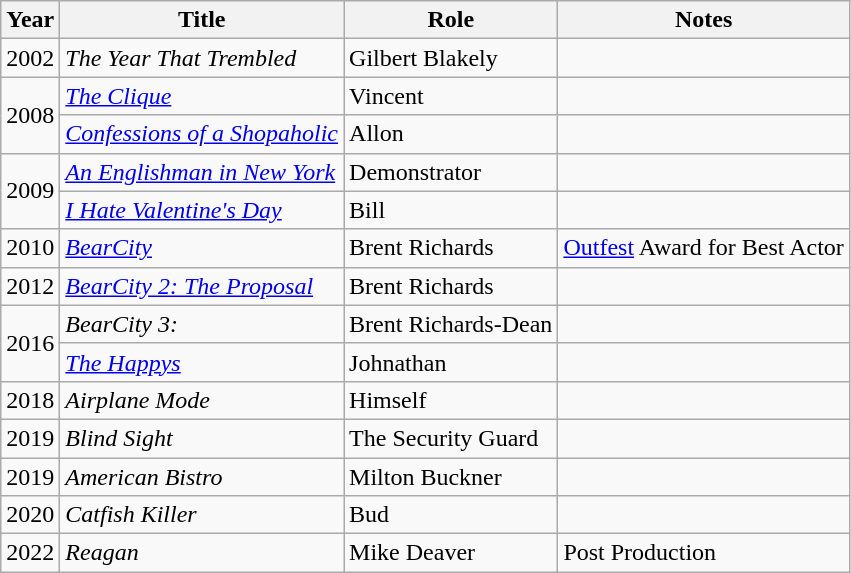<table class="wikitable">
<tr>
<th>Year</th>
<th>Title</th>
<th>Role</th>
<th>Notes</th>
</tr>
<tr>
<td>2002</td>
<td><em>The Year That Trembled</em></td>
<td>Gilbert Blakely</td>
<td></td>
</tr>
<tr>
<td rowspan="2">2008</td>
<td><em><a href='#'>The Clique</a></em></td>
<td>Vincent</td>
<td></td>
</tr>
<tr>
<td><em><a href='#'>Confessions of a Shopaholic</a></em></td>
<td>Allon</td>
<td></td>
</tr>
<tr>
<td rowspan="2">2009</td>
<td><em><a href='#'>An Englishman in New York</a></em></td>
<td>Demonstrator</td>
<td></td>
</tr>
<tr>
<td><em><a href='#'>I Hate Valentine's Day</a></em></td>
<td>Bill</td>
<td></td>
</tr>
<tr>
<td>2010</td>
<td><em><a href='#'>BearCity</a></em></td>
<td>Brent Richards</td>
<td><a href='#'>Outfest</a> Award for Best Actor</td>
</tr>
<tr>
<td>2012</td>
<td><em><a href='#'>BearCity 2: The Proposal</a></em></td>
<td>Brent Richards</td>
<td></td>
</tr>
<tr>
<td rowspan="2">2016</td>
<td><em>BearCity 3:</em></td>
<td>Brent Richards-Dean</td>
<td></td>
</tr>
<tr>
<td><em><a href='#'>The Happys</a></em></td>
<td>Johnathan</td>
<td></td>
</tr>
<tr>
<td>2018</td>
<td><em>Airplane Mode</em></td>
<td>Himself</td>
<td></td>
</tr>
<tr>
<td>2019</td>
<td><em>Blind Sight</em></td>
<td>The Security Guard</td>
<td></td>
</tr>
<tr>
<td>2019</td>
<td><em>American Bistro</em></td>
<td>Milton Buckner</td>
<td></td>
</tr>
<tr>
<td>2020</td>
<td><em>Catfish Killer</em></td>
<td>Bud</td>
<td></td>
</tr>
<tr>
<td>2022</td>
<td><em>Reagan</em></td>
<td>Mike Deaver</td>
<td>Post Production</td>
</tr>
</table>
